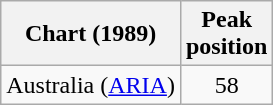<table class="wikitable">
<tr>
<th align="left">Chart (1989)</th>
<th align="left">Peak<br>position</th>
</tr>
<tr>
<td align="left">Australia (<a href='#'>ARIA</a>)</td>
<td style="text-align:center;">58</td>
</tr>
</table>
